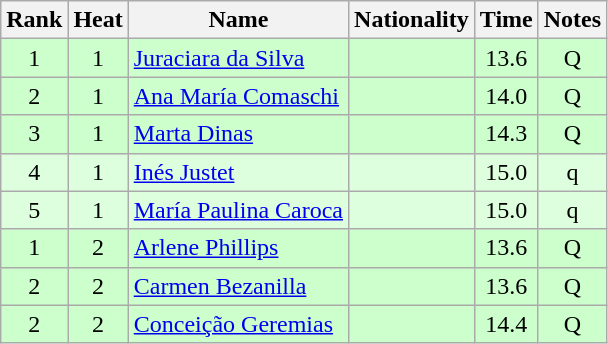<table class="wikitable sortable" style="text-align:center">
<tr>
<th>Rank</th>
<th>Heat</th>
<th>Name</th>
<th>Nationality</th>
<th>Time</th>
<th>Notes</th>
</tr>
<tr bgcolor=ccffcc>
<td>1</td>
<td>1</td>
<td align=left><a href='#'>Juraciara da Silva</a></td>
<td align=left></td>
<td>13.6</td>
<td>Q</td>
</tr>
<tr bgcolor=ccffcc>
<td>2</td>
<td>1</td>
<td align=left><a href='#'>Ana María Comaschi</a></td>
<td align=left></td>
<td>14.0</td>
<td>Q</td>
</tr>
<tr bgcolor=ccffcc>
<td>3</td>
<td>1</td>
<td align=left><a href='#'>Marta Dinas</a></td>
<td align=left></td>
<td>14.3</td>
<td>Q</td>
</tr>
<tr bgcolor=ddffdd>
<td>4</td>
<td>1</td>
<td align=left><a href='#'>Inés Justet</a></td>
<td align=left></td>
<td>15.0</td>
<td>q</td>
</tr>
<tr bgcolor=ddffdd>
<td>5</td>
<td>1</td>
<td align=left><a href='#'>María Paulina Caroca</a></td>
<td align=left></td>
<td>15.0</td>
<td>q</td>
</tr>
<tr bgcolor=ccffcc>
<td>1</td>
<td>2</td>
<td align=left><a href='#'>Arlene Phillips</a></td>
<td align=left></td>
<td>13.6</td>
<td>Q</td>
</tr>
<tr bgcolor=ccffcc>
<td>2</td>
<td>2</td>
<td align=left><a href='#'>Carmen Bezanilla</a></td>
<td align=left></td>
<td>13.6</td>
<td>Q</td>
</tr>
<tr bgcolor=ccffcc>
<td>2</td>
<td>2</td>
<td align=left><a href='#'>Conceição Geremias</a></td>
<td align=left></td>
<td>14.4</td>
<td>Q</td>
</tr>
</table>
